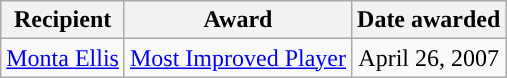<table class="wikitable sortable sortable" style="text-align: center">
<tr>
<th>Recipient</th>
<th>Award</th>
<th>Date awarded</th>
</tr>
<tr style="text-align: center">
<td><a href='#'>Monta Ellis</a></td>
<td><a href='#'>Most Improved Player</a></td>
<td>April 26, 2007</td>
</tr>
</table>
